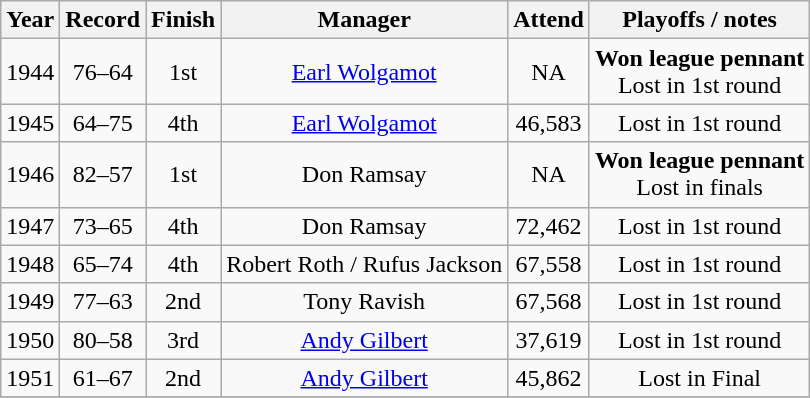<table class="wikitable">
<tr style="background: #F2F2F2;">
<th>Year</th>
<th>Record</th>
<th>Finish</th>
<th>Manager</th>
<th>Attend</th>
<th>Playoffs / notes</th>
</tr>
<tr align=center>
<td>1944</td>
<td>76–64</td>
<td>1st</td>
<td><a href='#'>Earl Wolgamot</a></td>
<td>NA</td>
<td><strong>Won league pennant</strong><br> Lost in 1st round</td>
</tr>
<tr align=center>
<td>1945</td>
<td>64–75</td>
<td>4th</td>
<td><a href='#'>Earl Wolgamot</a></td>
<td>46,583</td>
<td>Lost in 1st round</td>
</tr>
<tr align=center>
<td>1946</td>
<td>82–57</td>
<td>1st</td>
<td>Don Ramsay</td>
<td>NA</td>
<td><strong>Won league pennant</strong><br>Lost in finals</td>
</tr>
<tr align=center>
<td>1947</td>
<td>73–65</td>
<td>4th</td>
<td>Don Ramsay</td>
<td>72,462</td>
<td>Lost in 1st round</td>
</tr>
<tr align=center>
<td>1948</td>
<td>65–74</td>
<td>4th</td>
<td>Robert Roth / Rufus Jackson</td>
<td>67,558</td>
<td>Lost in 1st round</td>
</tr>
<tr align=center>
<td>1949</td>
<td>77–63</td>
<td>2nd</td>
<td>Tony Ravish</td>
<td>67,568</td>
<td>Lost in 1st round</td>
</tr>
<tr align=center>
<td>1950</td>
<td>80–58</td>
<td>3rd</td>
<td><a href='#'>Andy Gilbert</a></td>
<td>37,619</td>
<td>Lost in 1st round</td>
</tr>
<tr align=center>
<td>1951</td>
<td>61–67</td>
<td>2nd</td>
<td><a href='#'>Andy Gilbert</a></td>
<td>45,862</td>
<td>Lost in Final</td>
</tr>
<tr align=center>
</tr>
</table>
